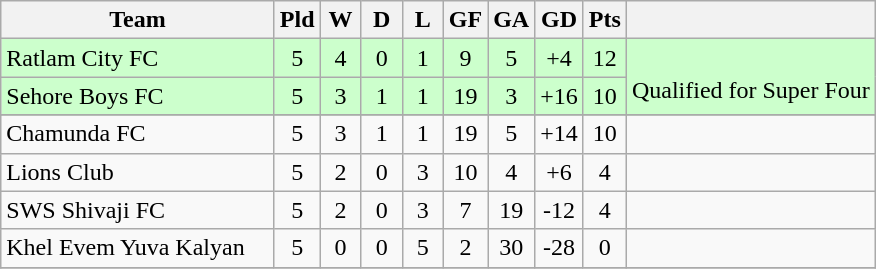<table class="wikitable" style="text-align: center;">
<tr>
<th width="175">Team</th>
<th width="20">Pld</th>
<th width="20">W</th>
<th width="20">D</th>
<th width="20">L</th>
<th width="20">GF</th>
<th width="20">GA</th>
<th width="20">GD</th>
<th width="20">Pts</th>
<th></th>
</tr>
<tr bgcolor="#ccffcc">
<td align="left">Ratlam City FC</td>
<td>5</td>
<td>4</td>
<td>0</td>
<td>1</td>
<td>9</td>
<td>5</td>
<td>+4</td>
<td>12</td>
<td rowspan="2"><br>Qualified for Super Four</td>
</tr>
<tr bgcolor="#ccffcc">
<td align="left">Sehore Boys FC</td>
<td>5</td>
<td>3</td>
<td>1</td>
<td>1</td>
<td>19</td>
<td>3</td>
<td>+16</td>
<td>10</td>
</tr>
<tr>
</tr>
<tr>
<td align="left">Chamunda FC</td>
<td>5</td>
<td>3</td>
<td>1</td>
<td>1</td>
<td>19</td>
<td>5</td>
<td>+14</td>
<td>10</td>
<td></td>
</tr>
<tr>
<td align="left">Lions Club</td>
<td>5</td>
<td>2</td>
<td>0</td>
<td>3</td>
<td>10</td>
<td>4</td>
<td>+6</td>
<td>4</td>
<td></td>
</tr>
<tr>
<td align="left">SWS Shivaji FC</td>
<td>5</td>
<td>2</td>
<td>0</td>
<td>3</td>
<td>7</td>
<td>19</td>
<td>-12</td>
<td>4</td>
<td></td>
</tr>
<tr>
<td align="left">Khel Evem Yuva Kalyan</td>
<td>5</td>
<td>0</td>
<td>0</td>
<td>5</td>
<td>2</td>
<td>30</td>
<td>-28</td>
<td>0</td>
<td></td>
</tr>
<tr>
</tr>
</table>
